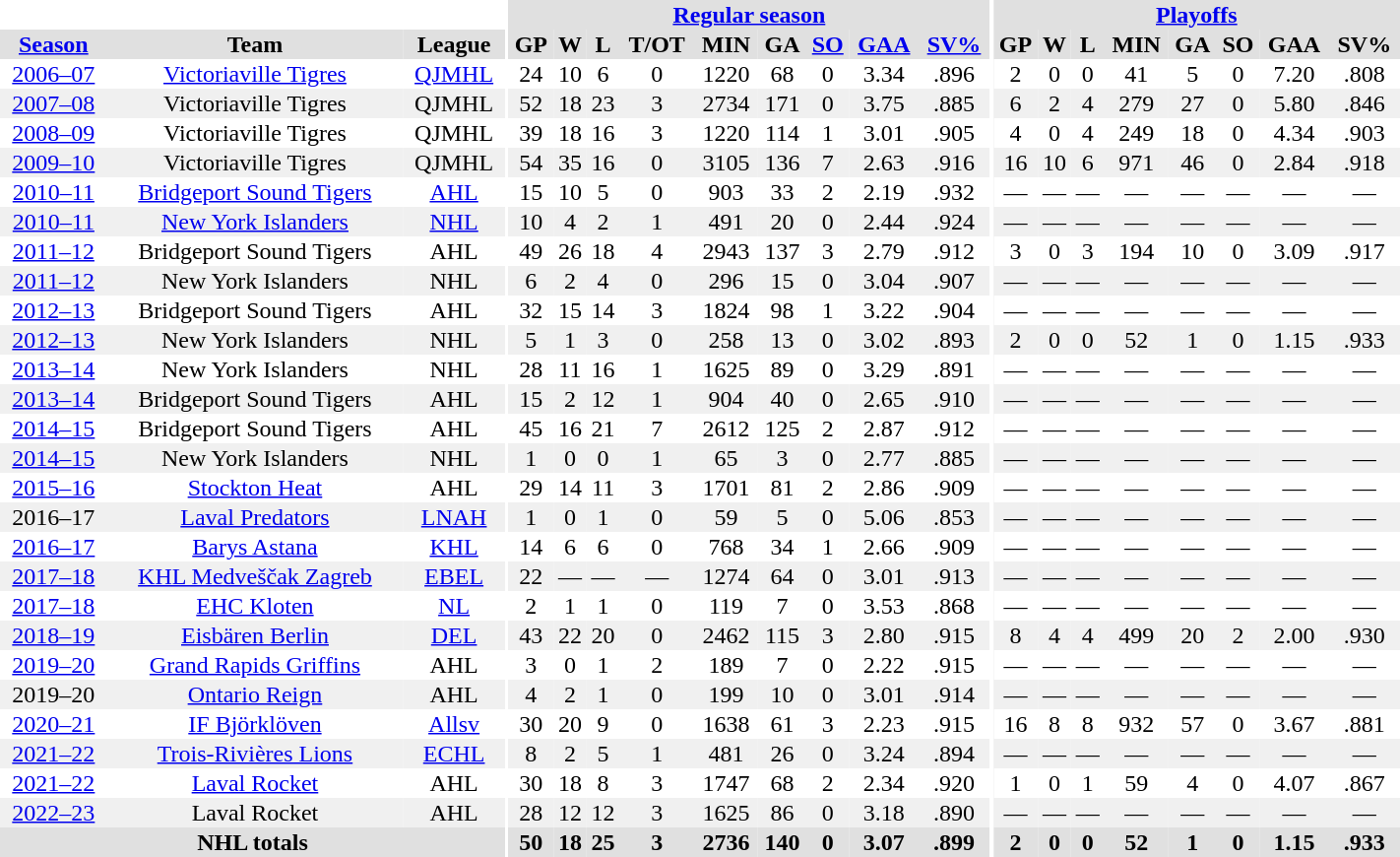<table border="0" cellpadding="1" cellspacing="0" style="text-align:center; width:75%">
<tr ALIGN="center" bgcolor="#e0e0e0">
<th align="center" colspan="3" bgcolor="#ffffff"></th>
<th align="center" rowspan="99" bgcolor="#ffffff"></th>
<th align="center" colspan="9" bgcolor="#e0e0e0"><a href='#'>Regular season</a></th>
<th align="center" rowspan="99" bgcolor="#ffffff"></th>
<th align="center" colspan="8" bgcolor="#e0e0e0"><a href='#'>Playoffs</a></th>
</tr>
<tr ALIGN="center" bgcolor="#e0e0e0">
<th><a href='#'>Season</a></th>
<th>Team</th>
<th>League</th>
<th>GP</th>
<th>W</th>
<th>L</th>
<th>T/OT</th>
<th>MIN</th>
<th>GA</th>
<th><a href='#'>SO</a></th>
<th><a href='#'>GAA</a></th>
<th><a href='#'>SV%</a></th>
<th>GP</th>
<th>W</th>
<th>L</th>
<th>MIN</th>
<th>GA</th>
<th>SO</th>
<th>GAA</th>
<th>SV%</th>
</tr>
<tr ALIGN="center">
<td><a href='#'>2006–07</a></td>
<td><a href='#'>Victoriaville Tigres</a></td>
<td><a href='#'>QJMHL</a></td>
<td>24</td>
<td>10</td>
<td>6</td>
<td>0</td>
<td>1220</td>
<td>68</td>
<td>0</td>
<td>3.34</td>
<td>.896</td>
<td>2</td>
<td>0</td>
<td>0</td>
<td>41</td>
<td>5</td>
<td>0</td>
<td>7.20</td>
<td>.808</td>
</tr>
<tr ALIGN="center"  bgcolor="#f0f0f0">
<td><a href='#'>2007–08</a></td>
<td>Victoriaville Tigres</td>
<td>QJMHL</td>
<td>52</td>
<td>18</td>
<td>23</td>
<td>3</td>
<td>2734</td>
<td>171</td>
<td>0</td>
<td>3.75</td>
<td>.885</td>
<td>6</td>
<td>2</td>
<td>4</td>
<td>279</td>
<td>27</td>
<td>0</td>
<td>5.80</td>
<td>.846</td>
</tr>
<tr ALIGN="center">
<td><a href='#'>2008–09</a></td>
<td>Victoriaville Tigres</td>
<td>QJMHL</td>
<td>39</td>
<td>18</td>
<td>16</td>
<td>3</td>
<td>1220</td>
<td>114</td>
<td>1</td>
<td>3.01</td>
<td>.905</td>
<td>4</td>
<td>0</td>
<td>4</td>
<td>249</td>
<td>18</td>
<td>0</td>
<td>4.34</td>
<td>.903</td>
</tr>
<tr ALIGN="center" bgcolor="#f0f0f0">
<td><a href='#'>2009–10</a></td>
<td>Victoriaville Tigres</td>
<td>QJMHL</td>
<td>54</td>
<td>35</td>
<td>16</td>
<td>0</td>
<td>3105</td>
<td>136</td>
<td>7</td>
<td>2.63</td>
<td>.916</td>
<td>16</td>
<td>10</td>
<td>6</td>
<td>971</td>
<td>46</td>
<td>0</td>
<td>2.84</td>
<td>.918</td>
</tr>
<tr ALIGN="center">
<td><a href='#'>2010–11</a></td>
<td><a href='#'>Bridgeport Sound Tigers</a></td>
<td><a href='#'>AHL</a></td>
<td>15</td>
<td>10</td>
<td>5</td>
<td>0</td>
<td>903</td>
<td>33</td>
<td>2</td>
<td>2.19</td>
<td>.932</td>
<td>—</td>
<td>—</td>
<td>—</td>
<td>—</td>
<td>—</td>
<td>—</td>
<td>—</td>
<td>—</td>
</tr>
<tr ALIGN="center" bgcolor="#f0f0f0">
<td><a href='#'>2010–11</a></td>
<td><a href='#'>New York Islanders</a></td>
<td><a href='#'>NHL</a></td>
<td>10</td>
<td>4</td>
<td>2</td>
<td>1</td>
<td>491</td>
<td>20</td>
<td>0</td>
<td>2.44</td>
<td>.924</td>
<td>—</td>
<td>—</td>
<td>—</td>
<td>—</td>
<td>—</td>
<td>—</td>
<td>—</td>
<td>—</td>
</tr>
<tr ALIGN="center">
<td><a href='#'>2011–12</a></td>
<td>Bridgeport Sound Tigers</td>
<td>AHL</td>
<td>49</td>
<td>26</td>
<td>18</td>
<td>4</td>
<td>2943</td>
<td>137</td>
<td>3</td>
<td>2.79</td>
<td>.912</td>
<td>3</td>
<td>0</td>
<td>3</td>
<td>194</td>
<td>10</td>
<td>0</td>
<td>3.09</td>
<td>.917</td>
</tr>
<tr ALIGN="center" bgcolor="#f0f0f0">
<td><a href='#'>2011–12</a></td>
<td>New York Islanders</td>
<td>NHL</td>
<td>6</td>
<td>2</td>
<td>4</td>
<td>0</td>
<td>296</td>
<td>15</td>
<td>0</td>
<td>3.04</td>
<td>.907</td>
<td>—</td>
<td>—</td>
<td>—</td>
<td>—</td>
<td>—</td>
<td>—</td>
<td>—</td>
<td>—</td>
</tr>
<tr ALIGN="center">
<td><a href='#'>2012–13</a></td>
<td>Bridgeport Sound Tigers</td>
<td>AHL</td>
<td>32</td>
<td>15</td>
<td>14</td>
<td>3</td>
<td>1824</td>
<td>98</td>
<td>1</td>
<td>3.22</td>
<td>.904</td>
<td>—</td>
<td>—</td>
<td>—</td>
<td>—</td>
<td>—</td>
<td>—</td>
<td>—</td>
<td>—</td>
</tr>
<tr ALIGN="center" bgcolor="#f0f0f0">
<td><a href='#'>2012–13</a></td>
<td>New York Islanders</td>
<td>NHL</td>
<td>5</td>
<td>1</td>
<td>3</td>
<td>0</td>
<td>258</td>
<td>13</td>
<td>0</td>
<td>3.02</td>
<td>.893</td>
<td>2</td>
<td>0</td>
<td>0</td>
<td>52</td>
<td>1</td>
<td>0</td>
<td>1.15</td>
<td>.933</td>
</tr>
<tr ALIGN="center">
<td><a href='#'>2013–14</a></td>
<td>New York Islanders</td>
<td>NHL</td>
<td>28</td>
<td>11</td>
<td>16</td>
<td>1</td>
<td>1625</td>
<td>89</td>
<td>0</td>
<td>3.29</td>
<td>.891</td>
<td>—</td>
<td>—</td>
<td>—</td>
<td>—</td>
<td>—</td>
<td>—</td>
<td>—</td>
<td>—</td>
</tr>
<tr ALIGN="center" bgcolor="#f0f0f0">
<td><a href='#'>2013–14</a></td>
<td>Bridgeport Sound Tigers</td>
<td>AHL</td>
<td>15</td>
<td>2</td>
<td>12</td>
<td>1</td>
<td>904</td>
<td>40</td>
<td>0</td>
<td>2.65</td>
<td>.910</td>
<td>—</td>
<td>—</td>
<td>—</td>
<td>—</td>
<td>—</td>
<td>—</td>
<td>—</td>
<td>—</td>
</tr>
<tr ALIGN="center">
<td><a href='#'>2014–15</a></td>
<td>Bridgeport Sound Tigers</td>
<td>AHL</td>
<td>45</td>
<td>16</td>
<td>21</td>
<td>7</td>
<td>2612</td>
<td>125</td>
<td>2</td>
<td>2.87</td>
<td>.912</td>
<td>—</td>
<td>—</td>
<td>—</td>
<td>—</td>
<td>—</td>
<td>—</td>
<td>—</td>
<td>—</td>
</tr>
<tr ALIGN="center" bgcolor="#f0f0f0">
<td><a href='#'>2014–15</a></td>
<td>New York Islanders</td>
<td>NHL</td>
<td>1</td>
<td>0</td>
<td>0</td>
<td>1</td>
<td>65</td>
<td>3</td>
<td>0</td>
<td>2.77</td>
<td>.885</td>
<td>—</td>
<td>—</td>
<td>—</td>
<td>—</td>
<td>—</td>
<td>—</td>
<td>—</td>
<td>—</td>
</tr>
<tr ALIGN="center">
<td><a href='#'>2015–16</a></td>
<td><a href='#'>Stockton Heat</a></td>
<td>AHL</td>
<td>29</td>
<td>14</td>
<td>11</td>
<td>3</td>
<td>1701</td>
<td>81</td>
<td>2</td>
<td>2.86</td>
<td>.909</td>
<td>—</td>
<td>—</td>
<td>—</td>
<td>—</td>
<td>—</td>
<td>—</td>
<td>—</td>
<td>—</td>
</tr>
<tr ALIGN="center" bgcolor="#f0f0f0">
<td>2016–17</td>
<td><a href='#'>Laval Predators</a></td>
<td><a href='#'>LNAH</a></td>
<td>1</td>
<td>0</td>
<td>1</td>
<td>0</td>
<td>59</td>
<td>5</td>
<td>0</td>
<td>5.06</td>
<td>.853</td>
<td>—</td>
<td>—</td>
<td>—</td>
<td>—</td>
<td>—</td>
<td>—</td>
<td>—</td>
<td>—</td>
</tr>
<tr ALIGN="center">
<td><a href='#'>2016–17</a></td>
<td><a href='#'>Barys Astana</a></td>
<td><a href='#'>KHL</a></td>
<td>14</td>
<td>6</td>
<td>6</td>
<td>0</td>
<td>768</td>
<td>34</td>
<td>1</td>
<td>2.66</td>
<td>.909</td>
<td>—</td>
<td>—</td>
<td>—</td>
<td>—</td>
<td>—</td>
<td>—</td>
<td>—</td>
<td>—</td>
</tr>
<tr ALIGN="center" bgcolor="#f0f0f0">
<td><a href='#'>2017–18</a></td>
<td><a href='#'>KHL Medveščak Zagreb</a></td>
<td><a href='#'>EBEL</a></td>
<td>22</td>
<td>—</td>
<td>—</td>
<td>—</td>
<td>1274</td>
<td>64</td>
<td>0</td>
<td>3.01</td>
<td>.913</td>
<td>—</td>
<td>—</td>
<td>—</td>
<td>—</td>
<td>—</td>
<td>—</td>
<td>—</td>
<td>—</td>
</tr>
<tr ALIGN="center">
<td><a href='#'>2017–18</a></td>
<td><a href='#'>EHC Kloten</a></td>
<td><a href='#'>NL</a></td>
<td>2</td>
<td>1</td>
<td>1</td>
<td>0</td>
<td>119</td>
<td>7</td>
<td>0</td>
<td>3.53</td>
<td>.868</td>
<td>—</td>
<td>—</td>
<td>—</td>
<td>—</td>
<td>—</td>
<td>—</td>
<td>—</td>
<td>—</td>
</tr>
<tr ALIGN="center" bgcolor="#f0f0f0">
<td><a href='#'>2018–19</a></td>
<td><a href='#'>Eisbären Berlin</a></td>
<td><a href='#'>DEL</a></td>
<td>43</td>
<td>22</td>
<td>20</td>
<td>0</td>
<td>2462</td>
<td>115</td>
<td>3</td>
<td>2.80</td>
<td>.915</td>
<td>8</td>
<td>4</td>
<td>4</td>
<td>499</td>
<td>20</td>
<td>2</td>
<td>2.00</td>
<td>.930</td>
</tr>
<tr ALIGN="center">
<td><a href='#'>2019–20</a></td>
<td><a href='#'>Grand Rapids Griffins</a></td>
<td>AHL</td>
<td>3</td>
<td>0</td>
<td>1</td>
<td>2</td>
<td>189</td>
<td>7</td>
<td>0</td>
<td>2.22</td>
<td>.915</td>
<td>—</td>
<td>—</td>
<td>—</td>
<td>—</td>
<td>—</td>
<td>—</td>
<td>—</td>
<td>—</td>
</tr>
<tr ALIGN="center" bgcolor="#f0f0f0">
<td>2019–20</td>
<td><a href='#'>Ontario Reign</a></td>
<td>AHL</td>
<td>4</td>
<td>2</td>
<td>1</td>
<td>0</td>
<td>199</td>
<td>10</td>
<td>0</td>
<td>3.01</td>
<td>.914</td>
<td>—</td>
<td>—</td>
<td>—</td>
<td>—</td>
<td>—</td>
<td>—</td>
<td>—</td>
<td>—</td>
</tr>
<tr ALIGN="center">
<td><a href='#'>2020–21</a></td>
<td><a href='#'>IF Björklöven</a></td>
<td><a href='#'>Allsv</a></td>
<td>30</td>
<td>20</td>
<td>9</td>
<td>0</td>
<td>1638</td>
<td>61</td>
<td>3</td>
<td>2.23</td>
<td>.915</td>
<td>16</td>
<td>8</td>
<td>8</td>
<td>932</td>
<td>57</td>
<td>0</td>
<td>3.67</td>
<td>.881</td>
</tr>
<tr ALIGN="center" bgcolor="#f0f0f0">
<td><a href='#'>2021–22</a></td>
<td><a href='#'>Trois-Rivières Lions</a></td>
<td><a href='#'>ECHL</a></td>
<td>8</td>
<td>2</td>
<td>5</td>
<td>1</td>
<td>481</td>
<td>26</td>
<td>0</td>
<td>3.24</td>
<td>.894</td>
<td>—</td>
<td>—</td>
<td>—</td>
<td>—</td>
<td>—</td>
<td>—</td>
<td>—</td>
<td>—</td>
</tr>
<tr ALIGN="center">
<td><a href='#'>2021–22</a></td>
<td><a href='#'>Laval Rocket</a></td>
<td>AHL</td>
<td>30</td>
<td>18</td>
<td>8</td>
<td>3</td>
<td>1747</td>
<td>68</td>
<td>2</td>
<td>2.34</td>
<td>.920</td>
<td>1</td>
<td>0</td>
<td>1</td>
<td>59</td>
<td>4</td>
<td>0</td>
<td>4.07</td>
<td>.867</td>
</tr>
<tr ALIGN="center" bgcolor="#f0f0f0">
<td><a href='#'>2022–23</a></td>
<td>Laval Rocket</td>
<td>AHL</td>
<td>28</td>
<td>12</td>
<td>12</td>
<td>3</td>
<td>1625</td>
<td>86</td>
<td>0</td>
<td>3.18</td>
<td>.890</td>
<td>—</td>
<td>—</td>
<td>—</td>
<td>—</td>
<td>—</td>
<td>—</td>
<td>—</td>
<td>—</td>
</tr>
<tr ALIGN="center" bgcolor="#e0e0e0">
<th colspan="3" align="center">NHL totals</th>
<th>50</th>
<th>18</th>
<th>25</th>
<th>3</th>
<th>2736</th>
<th>140</th>
<th>0</th>
<th>3.07</th>
<th>.899</th>
<th>2</th>
<th>0</th>
<th>0</th>
<th>52</th>
<th>1</th>
<th>0</th>
<th>1.15</th>
<th>.933</th>
</tr>
</table>
